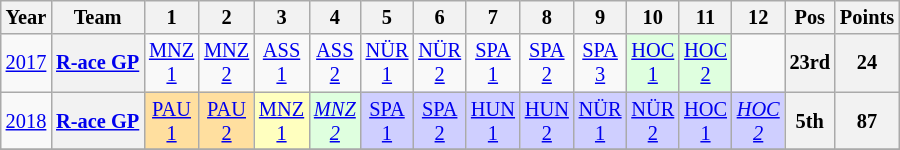<table class="wikitable" style="text-align:center; font-size:85%">
<tr>
<th>Year</th>
<th>Team</th>
<th>1</th>
<th>2</th>
<th>3</th>
<th>4</th>
<th>5</th>
<th>6</th>
<th>7</th>
<th>8</th>
<th>9</th>
<th>10</th>
<th>11</th>
<th>12</th>
<th>Pos</th>
<th>Points</th>
</tr>
<tr>
<td><a href='#'>2017</a></td>
<th nowrap><a href='#'>R-ace GP</a></th>
<td><a href='#'>MNZ<br>1</a></td>
<td><a href='#'>MNZ<br>2</a></td>
<td><a href='#'>ASS<br>1</a></td>
<td><a href='#'>ASS<br>2</a></td>
<td><a href='#'>NÜR<br>1</a></td>
<td><a href='#'>NÜR<br>2</a></td>
<td><a href='#'>SPA<br>1</a></td>
<td><a href='#'>SPA<br>2</a></td>
<td><a href='#'>SPA<br>3</a></td>
<td style="background:#dfffdf;"><a href='#'>HOC<br>1</a><br></td>
<td style="background:#dfffdf;"><a href='#'>HOC<br>2</a><br></td>
<td></td>
<th>23rd</th>
<th>24</th>
</tr>
<tr>
<td><a href='#'>2018</a></td>
<th nowrap><a href='#'>R-ace GP</a></th>
<td style="background:#FFDF9F;"><a href='#'>PAU<br>1</a><br></td>
<td style="background:#FFDF9F;"><a href='#'>PAU<br>2</a><br></td>
<td style="background:#FFFFBF;"><a href='#'>MNZ<br>1</a><br></td>
<td style="background:#DFFFDF;"><em><a href='#'>MNZ<br>2</a></em><br></td>
<td style="background:#CFCFFF;"><a href='#'>SPA<br>1</a><br></td>
<td style="background:#CFCFFF;"><a href='#'>SPA<br>2</a><br></td>
<td style="background:#CFCFFF;"><a href='#'>HUN<br>1</a><br></td>
<td style="background:#CFCFFF;"><a href='#'>HUN<br>2</a><br></td>
<td style="background:#CFCFFF;"><a href='#'>NÜR<br>1</a><br></td>
<td style="background:#CFCFFF;"><a href='#'>NÜR<br>2</a><br></td>
<td style="background:#CFCFFF;"><a href='#'>HOC<br>1</a><br></td>
<td style="background:#CFCFFF;"><em><a href='#'>HOC<br>2</a></em><br></td>
<th>5th</th>
<th>87</th>
</tr>
<tr>
</tr>
</table>
